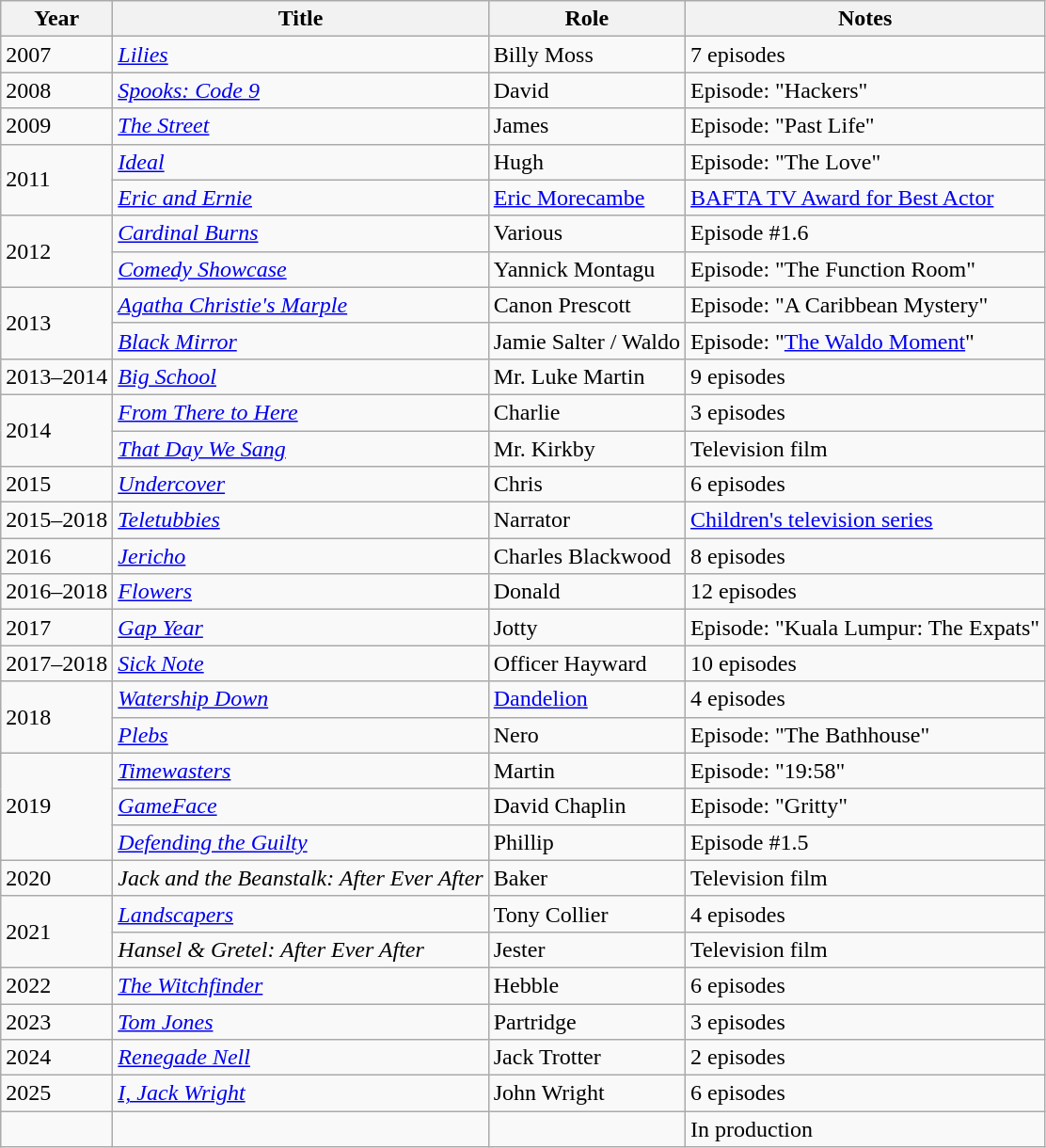<table class="wikitable sortable">
<tr>
<th>Year</th>
<th>Title</th>
<th>Role</th>
<th class="unsortable">Notes</th>
</tr>
<tr>
<td>2007</td>
<td><em><a href='#'>Lilies</a></em></td>
<td>Billy Moss</td>
<td>7 episodes</td>
</tr>
<tr>
<td>2008</td>
<td><em><a href='#'>Spooks: Code 9</a></em></td>
<td>David</td>
<td>Episode: "Hackers"</td>
</tr>
<tr>
<td>2009</td>
<td><em><a href='#'>The Street</a></em></td>
<td>James</td>
<td>Episode: "Past Life"</td>
</tr>
<tr>
<td rowspan="2">2011</td>
<td><em><a href='#'>Ideal</a></em></td>
<td>Hugh</td>
<td>Episode: "The Love"</td>
</tr>
<tr>
<td><em><a href='#'>Eric and Ernie</a></em></td>
<td><a href='#'>Eric Morecambe</a></td>
<td><a href='#'>BAFTA TV Award for Best Actor</a></td>
</tr>
<tr>
<td rowspan="2">2012</td>
<td><em><a href='#'>Cardinal Burns</a></em></td>
<td>Various</td>
<td>Episode #1.6</td>
</tr>
<tr>
<td><em><a href='#'>Comedy Showcase</a></em></td>
<td>Yannick Montagu</td>
<td>Episode: "The Function Room"</td>
</tr>
<tr>
<td rowspan="2">2013</td>
<td><em><a href='#'>Agatha Christie's Marple</a></em></td>
<td>Canon Prescott</td>
<td>Episode: "A Caribbean Mystery"</td>
</tr>
<tr>
<td><em><a href='#'>Black Mirror</a></em></td>
<td>Jamie Salter / Waldo</td>
<td>Episode: "<a href='#'>The Waldo Moment</a>"</td>
</tr>
<tr>
<td>2013–2014</td>
<td><em><a href='#'>Big School</a></em></td>
<td>Mr. Luke Martin</td>
<td>9 episodes</td>
</tr>
<tr>
<td rowspan="2">2014</td>
<td><em><a href='#'>From There to Here</a></em></td>
<td>Charlie</td>
<td>3 episodes</td>
</tr>
<tr>
<td><em><a href='#'>That Day We Sang</a></em></td>
<td>Mr. Kirkby</td>
<td>Television film</td>
</tr>
<tr>
<td>2015</td>
<td><em><a href='#'>Undercover</a></em></td>
<td>Chris</td>
<td>6 episodes</td>
</tr>
<tr>
<td>2015–2018</td>
<td><em><a href='#'>Teletubbies</a></em></td>
<td>Narrator</td>
<td><a href='#'>Children's television series</a></td>
</tr>
<tr>
<td>2016</td>
<td><em><a href='#'>Jericho</a></em></td>
<td>Charles Blackwood</td>
<td>8 episodes</td>
</tr>
<tr>
<td>2016–2018</td>
<td><em><a href='#'>Flowers</a></em></td>
<td>Donald</td>
<td>12 episodes</td>
</tr>
<tr>
<td>2017</td>
<td><em><a href='#'>Gap Year</a></em></td>
<td>Jotty</td>
<td>Episode: "Kuala Lumpur: The Expats"</td>
</tr>
<tr>
<td>2017–2018</td>
<td><em><a href='#'>Sick Note</a></em></td>
<td>Officer Hayward</td>
<td>10 episodes</td>
</tr>
<tr>
<td rowspan="2">2018</td>
<td><em><a href='#'>Watership Down</a></em></td>
<td><a href='#'>Dandelion</a></td>
<td>4 episodes</td>
</tr>
<tr>
<td><em><a href='#'>Plebs</a></em></td>
<td>Nero</td>
<td>Episode: "The Bathhouse"</td>
</tr>
<tr>
<td rowspan="3">2019</td>
<td><em><a href='#'>Timewasters</a></em></td>
<td>Martin</td>
<td>Episode: "19:58"</td>
</tr>
<tr>
<td><em><a href='#'>GameFace</a></em></td>
<td>David Chaplin</td>
<td>Episode: "Gritty"</td>
</tr>
<tr>
<td><em><a href='#'>Defending the Guilty</a></em></td>
<td>Phillip</td>
<td>Episode #1.5</td>
</tr>
<tr>
<td>2020</td>
<td><em>Jack and the Beanstalk: After Ever After</em></td>
<td>Baker</td>
<td>Television film</td>
</tr>
<tr>
<td rowspan="2">2021</td>
<td><em><a href='#'>Landscapers</a></em></td>
<td>Tony Collier</td>
<td>4 episodes</td>
</tr>
<tr>
<td><em>Hansel & Gretel: After Ever After</em></td>
<td>Jester</td>
<td>Television film</td>
</tr>
<tr>
<td>2022</td>
<td><em><a href='#'>The Witchfinder</a></em></td>
<td>Hebble</td>
<td>6 episodes</td>
</tr>
<tr>
<td>2023</td>
<td><em><a href='#'>Tom Jones</a></em></td>
<td>Partridge</td>
<td>3 episodes</td>
</tr>
<tr>
<td>2024</td>
<td><em><a href='#'>Renegade Nell</a></em></td>
<td>Jack Trotter</td>
<td>2 episodes</td>
</tr>
<tr>
<td>2025</td>
<td><em><a href='#'>I, Jack Wright</a></em></td>
<td>John Wright</td>
<td>6 episodes</td>
</tr>
<tr>
<td></td>
<td></td>
<td></td>
<td>In production</td>
</tr>
</table>
